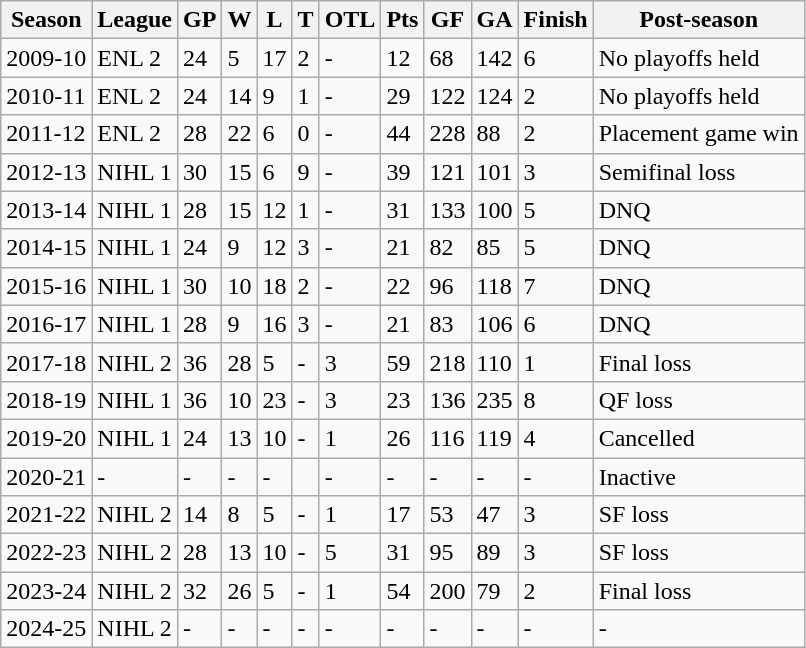<table class="wikitable">
<tr>
<th>Season</th>
<th>League</th>
<th>GP</th>
<th>W</th>
<th>L</th>
<th>T</th>
<th>OTL</th>
<th>Pts</th>
<th>GF</th>
<th>GA</th>
<th>Finish</th>
<th>Post-season</th>
</tr>
<tr>
<td>2009-10</td>
<td>ENL 2</td>
<td>24</td>
<td>5</td>
<td>17</td>
<td>2</td>
<td>-</td>
<td>12</td>
<td>68</td>
<td>142</td>
<td>6</td>
<td>No playoffs held</td>
</tr>
<tr>
<td>2010-11</td>
<td>ENL 2</td>
<td>24</td>
<td>14</td>
<td>9</td>
<td>1</td>
<td>-</td>
<td>29</td>
<td>122</td>
<td>124</td>
<td>2</td>
<td>No playoffs held</td>
</tr>
<tr>
<td>2011-12</td>
<td>ENL 2</td>
<td>28</td>
<td>22</td>
<td>6</td>
<td>0</td>
<td>-</td>
<td>44</td>
<td>228</td>
<td>88</td>
<td>2</td>
<td>Placement game win</td>
</tr>
<tr>
<td>2012-13</td>
<td>NIHL 1</td>
<td>30</td>
<td>15</td>
<td>6</td>
<td>9</td>
<td>-</td>
<td>39</td>
<td>121</td>
<td>101</td>
<td>3</td>
<td>Semifinal loss</td>
</tr>
<tr>
<td>2013-14</td>
<td>NIHL 1</td>
<td>28</td>
<td>15</td>
<td>12</td>
<td>1</td>
<td>-</td>
<td>31</td>
<td>133</td>
<td>100</td>
<td>5</td>
<td>DNQ</td>
</tr>
<tr>
<td>2014-15</td>
<td>NIHL 1</td>
<td>24</td>
<td>9</td>
<td>12</td>
<td>3</td>
<td>-</td>
<td>21</td>
<td>82</td>
<td>85</td>
<td>5</td>
<td>DNQ</td>
</tr>
<tr>
<td>2015-16</td>
<td>NIHL 1</td>
<td>30</td>
<td>10</td>
<td>18</td>
<td>2</td>
<td>-</td>
<td>22</td>
<td>96</td>
<td>118</td>
<td>7</td>
<td>DNQ</td>
</tr>
<tr>
<td>2016-17</td>
<td>NIHL 1</td>
<td>28</td>
<td>9</td>
<td>16</td>
<td>3</td>
<td>-</td>
<td>21</td>
<td>83</td>
<td>106</td>
<td>6</td>
<td>DNQ</td>
</tr>
<tr>
<td>2017-18</td>
<td>NIHL 2</td>
<td>36</td>
<td>28</td>
<td>5</td>
<td>-</td>
<td>3</td>
<td>59</td>
<td>218</td>
<td>110</td>
<td>1</td>
<td>Final loss</td>
</tr>
<tr>
<td>2018-19</td>
<td>NIHL 1</td>
<td>36</td>
<td>10</td>
<td>23</td>
<td>-</td>
<td>3</td>
<td>23</td>
<td>136</td>
<td>235</td>
<td>8</td>
<td>QF loss</td>
</tr>
<tr>
<td>2019-20</td>
<td>NIHL 1</td>
<td>24</td>
<td>13</td>
<td>10</td>
<td>-</td>
<td>1</td>
<td>26</td>
<td>116</td>
<td>119</td>
<td>4</td>
<td>Cancelled</td>
</tr>
<tr>
<td>2020-21</td>
<td>-</td>
<td>-</td>
<td>-</td>
<td>-</td>
<td></td>
<td>-</td>
<td>-</td>
<td>-</td>
<td>-</td>
<td>-</td>
<td>Inactive</td>
</tr>
<tr>
<td>2021-22</td>
<td>NIHL 2</td>
<td>14</td>
<td>8</td>
<td>5</td>
<td>-</td>
<td>1</td>
<td>17</td>
<td>53</td>
<td>47</td>
<td>3</td>
<td>SF loss</td>
</tr>
<tr>
<td>2022-23</td>
<td>NIHL 2</td>
<td>28</td>
<td>13</td>
<td>10</td>
<td>-</td>
<td>5</td>
<td>31</td>
<td>95</td>
<td>89</td>
<td>3</td>
<td>SF loss</td>
</tr>
<tr>
<td>2023-24</td>
<td>NIHL 2</td>
<td>32</td>
<td>26</td>
<td>5</td>
<td>-</td>
<td>1</td>
<td>54</td>
<td>200</td>
<td>79</td>
<td>2</td>
<td>Final loss</td>
</tr>
<tr>
<td>2024-25</td>
<td>NIHL 2</td>
<td>-</td>
<td>-</td>
<td>-</td>
<td>-</td>
<td>-</td>
<td>-</td>
<td>-</td>
<td>-</td>
<td>-</td>
<td>-</td>
</tr>
</table>
